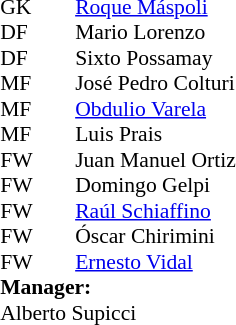<table cellspacing="0" cellpadding="0" style="font-size:90%; margin:0.2em auto;">
<tr>
<th width="25"></th>
<th width="25"></th>
</tr>
<tr>
<td>GK</td>
<td></td>
<td> <a href='#'>Roque Máspoli</a></td>
</tr>
<tr>
<td>DF</td>
<td></td>
<td> Mario Lorenzo</td>
</tr>
<tr>
<td>DF</td>
<td></td>
<td> Sixto Possamay</td>
</tr>
<tr>
<td>MF</td>
<td></td>
<td> José Pedro Colturi</td>
</tr>
<tr>
<td>MF</td>
<td></td>
<td> <a href='#'>Obdulio Varela</a></td>
</tr>
<tr>
<td>MF</td>
<td></td>
<td> Luis Prais</td>
</tr>
<tr>
<td>FW</td>
<td></td>
<td> Juan Manuel Ortiz</td>
</tr>
<tr>
<td>FW</td>
<td></td>
<td> Domingo Gelpi</td>
</tr>
<tr>
<td>FW</td>
<td></td>
<td> <a href='#'>Raúl Schiaffino</a></td>
</tr>
<tr>
<td>FW</td>
<td></td>
<td> Óscar Chirimini</td>
</tr>
<tr>
<td>FW</td>
<td></td>
<td> <a href='#'>Ernesto Vidal</a></td>
</tr>
<tr>
<td colspan=3><strong>Manager:</strong></td>
</tr>
<tr>
<td colspan=4> Alberto Supicci</td>
</tr>
</table>
